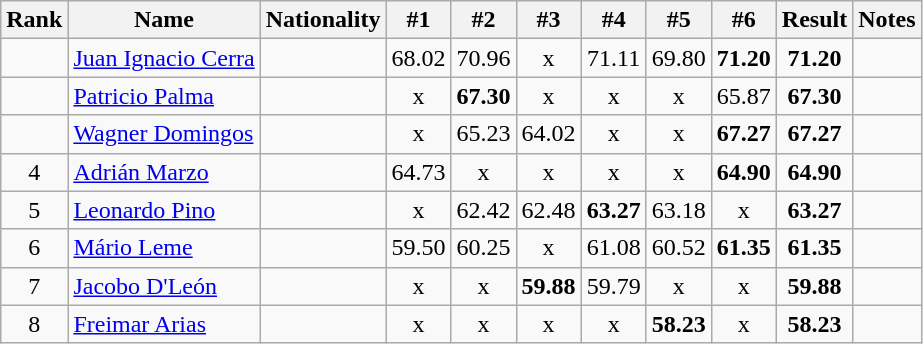<table class="wikitable sortable" style="text-align:center">
<tr>
<th>Rank</th>
<th>Name</th>
<th>Nationality</th>
<th>#1</th>
<th>#2</th>
<th>#3</th>
<th>#4</th>
<th>#5</th>
<th>#6</th>
<th>Result</th>
<th>Notes</th>
</tr>
<tr>
<td></td>
<td align=left><a href='#'>Juan Ignacio Cerra</a></td>
<td align=left></td>
<td>68.02</td>
<td>70.96</td>
<td>x</td>
<td>71.11</td>
<td>69.80</td>
<td><strong>71.20</strong></td>
<td><strong>71.20</strong></td>
<td></td>
</tr>
<tr>
<td></td>
<td align=left><a href='#'>Patricio Palma</a></td>
<td align=left></td>
<td>x</td>
<td><strong>67.30</strong></td>
<td>x</td>
<td>x</td>
<td>x</td>
<td>65.87</td>
<td><strong>67.30</strong></td>
<td></td>
</tr>
<tr>
<td></td>
<td align=left><a href='#'>Wagner Domingos</a></td>
<td align=left></td>
<td>x</td>
<td>65.23</td>
<td>64.02</td>
<td>x</td>
<td>x</td>
<td><strong>67.27</strong></td>
<td><strong>67.27</strong></td>
<td></td>
</tr>
<tr>
<td>4</td>
<td align=left><a href='#'>Adrián Marzo</a></td>
<td align=left></td>
<td>64.73</td>
<td>x</td>
<td>x</td>
<td>x</td>
<td>x</td>
<td><strong>64.90</strong></td>
<td><strong>64.90</strong></td>
<td></td>
</tr>
<tr>
<td>5</td>
<td align=left><a href='#'>Leonardo Pino</a></td>
<td align=left></td>
<td>x</td>
<td>62.42</td>
<td>62.48</td>
<td><strong>63.27</strong></td>
<td>63.18</td>
<td>x</td>
<td><strong>63.27</strong></td>
<td></td>
</tr>
<tr>
<td>6</td>
<td align=left><a href='#'>Mário Leme</a></td>
<td align=left></td>
<td>59.50</td>
<td>60.25</td>
<td>x</td>
<td>61.08</td>
<td>60.52</td>
<td><strong>61.35</strong></td>
<td><strong>61.35</strong></td>
<td></td>
</tr>
<tr>
<td>7</td>
<td align=left><a href='#'>Jacobo D'León</a></td>
<td align=left></td>
<td>x</td>
<td>x</td>
<td><strong>59.88</strong></td>
<td>59.79</td>
<td>x</td>
<td>x</td>
<td><strong>59.88</strong></td>
<td></td>
</tr>
<tr>
<td>8</td>
<td align=left><a href='#'>Freimar Arias</a></td>
<td align=left></td>
<td>x</td>
<td>x</td>
<td>x</td>
<td>x</td>
<td><strong>58.23</strong></td>
<td>x</td>
<td><strong>58.23</strong></td>
<td></td>
</tr>
</table>
